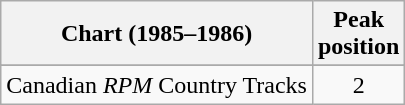<table class="wikitable sortable">
<tr>
<th align="left">Chart (1985–1986)</th>
<th align="center">Peak<br>position</th>
</tr>
<tr>
</tr>
<tr>
<td align="left">Canadian <em>RPM</em> Country Tracks</td>
<td align="center">2</td>
</tr>
</table>
